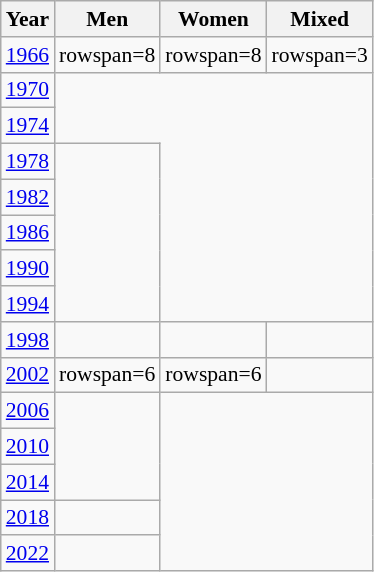<table class=wikitable style="font-size:90%;">
<tr>
<th>Year</th>
<th>Men</th>
<th>Women</th>
<th>Mixed</th>
</tr>
<tr>
<td><a href='#'>1966</a></td>
<td>rowspan=8 </td>
<td>rowspan=8 </td>
<td>rowspan=3 </td>
</tr>
<tr>
<td><a href='#'>1970</a></td>
</tr>
<tr>
<td><a href='#'>1974</a></td>
</tr>
<tr>
<td><a href='#'>1978</a></td>
<td rowspan=5></td>
</tr>
<tr>
<td><a href='#'>1982</a></td>
</tr>
<tr>
<td><a href='#'>1986</a></td>
</tr>
<tr>
<td><a href='#'>1990</a></td>
</tr>
<tr>
<td><a href='#'>1994</a></td>
</tr>
<tr>
<td><a href='#'>1998</a></td>
<td></td>
<td></td>
<td></td>
</tr>
<tr>
<td><a href='#'>2002</a></td>
<td>rowspan=6 </td>
<td>rowspan=6 </td>
<td></td>
</tr>
<tr>
<td><a href='#'>2006</a></td>
<td rowspan=3></td>
</tr>
<tr>
<td><a href='#'>2010</a></td>
</tr>
<tr>
<td><a href='#'>2014</a></td>
</tr>
<tr>
<td><a href='#'>2018</a></td>
<td></td>
</tr>
<tr>
<td><a href='#'>2022</a></td>
<td></td>
</tr>
</table>
